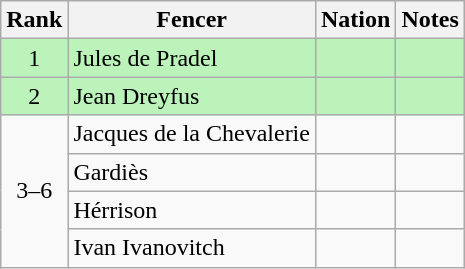<table class="wikitable sortable" style="text-align:center">
<tr>
<th>Rank</th>
<th>Fencer</th>
<th>Nation</th>
<th>Notes</th>
</tr>
<tr bgcolor=bbf3bb>
<td>1</td>
<td align=left>Jules de Pradel</td>
<td align=left></td>
<td></td>
</tr>
<tr bgcolor=bbf3bb>
<td>2</td>
<td align=left>Jean Dreyfus</td>
<td align=left></td>
<td></td>
</tr>
<tr>
<td rowspan=4 align=center>3–6</td>
<td align=left>Jacques de la Chevalerie</td>
<td align=left></td>
<td></td>
</tr>
<tr>
<td align=left>Gardiès</td>
<td align=left></td>
<td></td>
</tr>
<tr>
<td align=left>Hérrison</td>
<td align=left></td>
<td></td>
</tr>
<tr>
<td align=left>Ivan Ivanovitch</td>
<td align=left></td>
<td></td>
</tr>
</table>
